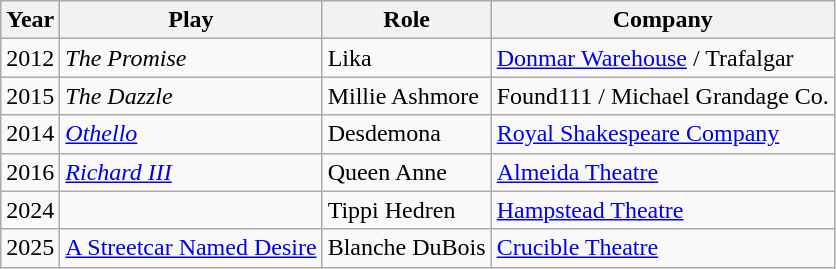<table class="wikitable">
<tr>
<th>Year</th>
<th>Play</th>
<th>Role</th>
<th>Company</th>
</tr>
<tr>
<td>2012</td>
<td><em>The Promise</em></td>
<td>Lika</td>
<td><a href='#'>Donmar Warehouse</a> / Trafalgar</td>
</tr>
<tr>
<td>2015</td>
<td><em>The Dazzle</em></td>
<td>Millie Ashmore</td>
<td>Found111 / Michael Grandage Co.</td>
</tr>
<tr>
<td>2014</td>
<td><em><a href='#'>Othello</a></em></td>
<td>Desdemona</td>
<td><a href='#'>Royal Shakespeare Company</a></td>
</tr>
<tr>
<td>2016</td>
<td><em><a href='#'>Richard III</a></em></td>
<td>Queen Anne</td>
<td><a href='#'>Almeida Theatre</a></td>
</tr>
<tr>
<td>2024</td>
<td></td>
<td>Tippi Hedren</td>
<td><a href='#'>Hampstead Theatre</a></td>
</tr>
<tr>
<td>2025</td>
<td><a href='#'>A Streetcar Named Desire</a></td>
<td>Blanche DuBois</td>
<td><a href='#'>Crucible Theatre</a></td>
</tr>
</table>
